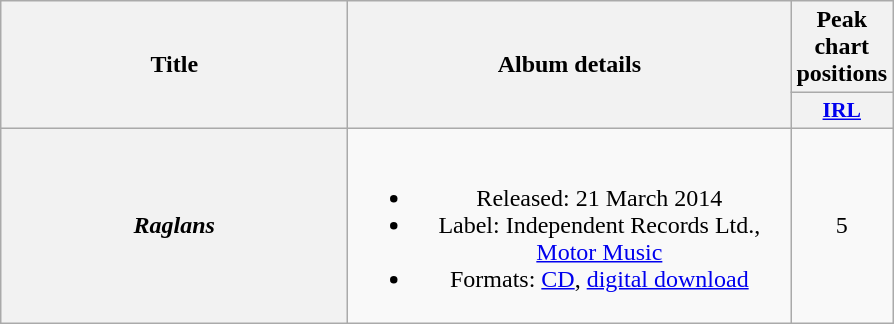<table class="wikitable plainrowheaders" style="text-align:center;" border="1">
<tr>
<th scope="col" rowspan="2" style="width:14em;">Title</th>
<th scope="col" rowspan="2" style="width:18em;">Album details</th>
<th scope="col" colspan="6">Peak chart positions</th>
</tr>
<tr>
<th scope="col" style="width:2.5em;font-size:90%;"><a href='#'>IRL</a><br></th>
</tr>
<tr>
<th scope="row"><em>Raglans</em></th>
<td><br><ul><li>Released: 21 March 2014</li><li>Label: Independent Records Ltd., <a href='#'>Motor Music</a></li><li>Formats: <a href='#'>CD</a>, <a href='#'>digital download</a></li></ul></td>
<td>5</td>
</tr>
</table>
